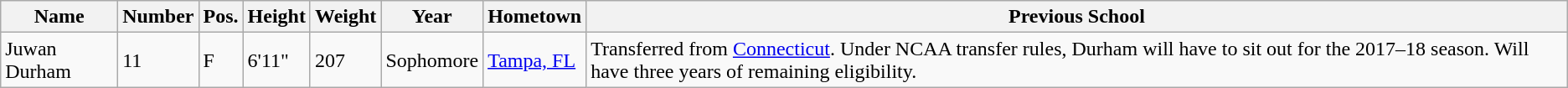<table class="wikitable sortable" border="1">
<tr>
<th>Name</th>
<th>Number</th>
<th>Pos.</th>
<th>Height</th>
<th>Weight</th>
<th>Year</th>
<th>Hometown</th>
<th class="unsortable">Previous School</th>
</tr>
<tr>
<td>Juwan Durham</td>
<td>11</td>
<td>F</td>
<td>6'11"</td>
<td>207</td>
<td>Sophomore</td>
<td><a href='#'>Tampa, FL</a></td>
<td>Transferred from <a href='#'>Connecticut</a>. Under NCAA transfer rules, Durham will have to sit out for the 2017–18 season. Will have three years of remaining eligibility.</td>
</tr>
</table>
